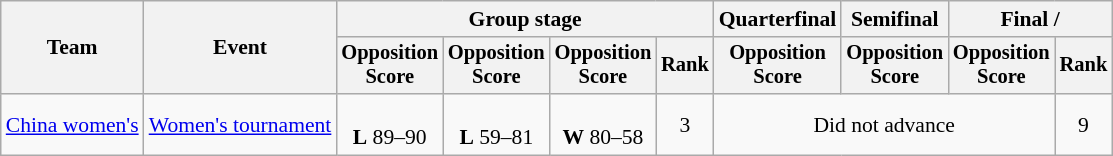<table class=wikitable style=font-size:90%;text-align:center>
<tr>
<th rowspan=2>Team</th>
<th rowspan=2>Event</th>
<th colspan=4>Group stage</th>
<th>Quarterfinal</th>
<th>Semifinal</th>
<th colspan=2>Final / </th>
</tr>
<tr style=font-size:95%>
<th>Opposition<br>Score</th>
<th>Opposition<br>Score</th>
<th>Opposition<br>Score</th>
<th>Rank</th>
<th>Opposition<br>Score</th>
<th>Opposition<br>Score</th>
<th>Opposition<br>Score</th>
<th>Rank</th>
</tr>
<tr>
<td align=left><a href='#'>China women's</a></td>
<td align=left><a href='#'>Women's tournament</a></td>
<td><br><strong>L</strong> 89–90</td>
<td><br><strong>L</strong> 59–81</td>
<td><br><strong>W</strong> 80–58</td>
<td>3</td>
<td colspan="3">Did not advance</td>
<td>9</td>
</tr>
</table>
